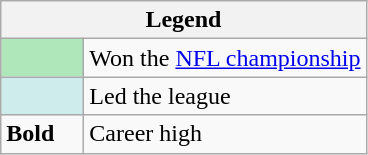<table class="wikitable mw-collapsible mw-collapsed">
<tr>
<th colspan="2">Legend</th>
</tr>
<tr>
<td style="background:#afe6ba; width:3em;"></td>
<td>Won the <a href='#'>NFL championship</a></td>
</tr>
<tr>
<td style="background:#cfecec; width:3em;"></td>
<td>Led the league</td>
</tr>
<tr>
<td><strong>Bold</strong></td>
<td>Career high</td>
</tr>
</table>
